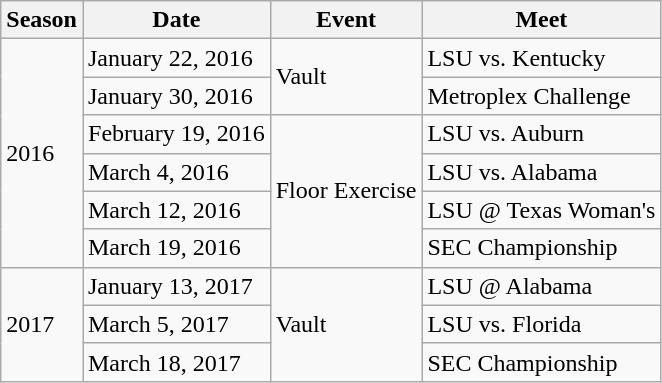<table class="wikitable">
<tr>
<th>Season</th>
<th>Date</th>
<th>Event</th>
<th>Meet</th>
</tr>
<tr>
<td rowspan="6">2016</td>
<td>January 22, 2016</td>
<td rowspan="2">Vault</td>
<td>LSU vs. Kentucky</td>
</tr>
<tr>
<td>January 30, 2016</td>
<td>Metroplex Challenge</td>
</tr>
<tr>
<td>February 19, 2016</td>
<td rowspan="4">Floor Exercise</td>
<td>LSU vs. Auburn</td>
</tr>
<tr>
<td>March 4, 2016</td>
<td>LSU vs. Alabama</td>
</tr>
<tr>
<td>March 12, 2016</td>
<td>LSU @ Texas Woman's</td>
</tr>
<tr>
<td>March 19, 2016</td>
<td>SEC Championship</td>
</tr>
<tr>
<td rowspan="3">2017</td>
<td>January 13, 2017</td>
<td rowspan="3">Vault</td>
<td>LSU @ Alabama</td>
</tr>
<tr>
<td>March 5, 2017</td>
<td>LSU vs. Florida</td>
</tr>
<tr>
<td>March 18, 2017</td>
<td>SEC Championship</td>
</tr>
</table>
